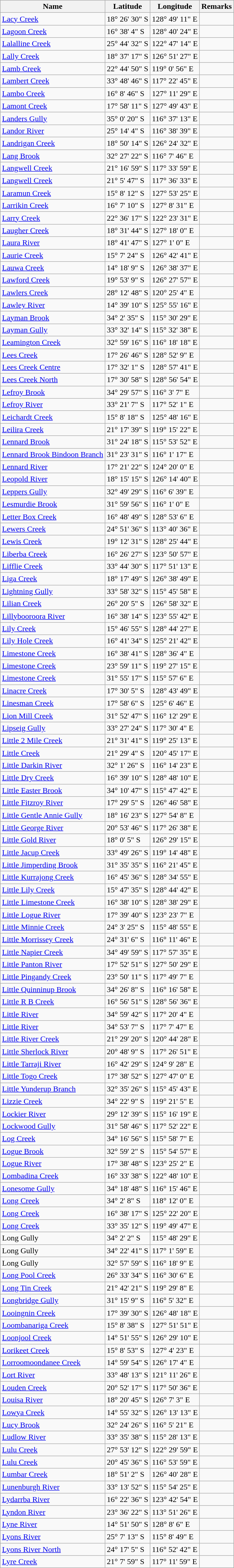<table class="wikitable">
<tr>
<th>Name</th>
<th>Latitude</th>
<th>Longitude</th>
<th>Remarks</th>
</tr>
<tr>
<td><a href='#'>Lacy Creek</a></td>
<td>18° 26' 30" S</td>
<td>128° 49' 11" E</td>
<td></td>
</tr>
<tr>
<td><a href='#'>Lagoon Creek</a></td>
<td>16° 38' 4" S</td>
<td>128° 40' 24" E</td>
<td></td>
</tr>
<tr>
<td><a href='#'>Lalalline Creek</a></td>
<td>25° 44' 32" S</td>
<td>122° 47' 14" E</td>
<td></td>
</tr>
<tr>
<td><a href='#'>Lally Creek</a></td>
<td>18° 37' 17" S</td>
<td>126° 51' 27" E</td>
<td></td>
</tr>
<tr>
<td><a href='#'>Lamb Creek</a></td>
<td>22° 44' 50" S</td>
<td>119° 0' 56" E</td>
<td></td>
</tr>
<tr>
<td><a href='#'>Lambert Creek</a></td>
<td>33° 48' 46" S</td>
<td>117° 22' 45" E</td>
<td></td>
</tr>
<tr>
<td><a href='#'>Lambo Creek</a></td>
<td>16° 8' 46" S</td>
<td>127° 11' 29" E</td>
<td></td>
</tr>
<tr>
<td><a href='#'>Lamont Creek</a></td>
<td>17° 58' 11" S</td>
<td>127° 49' 43" E</td>
<td></td>
</tr>
<tr>
<td><a href='#'>Landers Gully</a></td>
<td>35° 0' 20" S</td>
<td>116° 37' 13" E</td>
<td></td>
</tr>
<tr>
<td><a href='#'>Landor River</a></td>
<td>25° 14' 4" S</td>
<td>116° 38' 39" E</td>
<td></td>
</tr>
<tr>
<td><a href='#'>Landrigan Creek</a></td>
<td>18° 50' 14" S</td>
<td>126° 24' 32" E</td>
<td></td>
</tr>
<tr>
<td><a href='#'>Lang Brook</a></td>
<td>32° 27' 22" S</td>
<td>116° 7' 46" E</td>
<td></td>
</tr>
<tr>
<td><a href='#'>Langwell Creek</a></td>
<td>21° 16' 59" S</td>
<td>117° 33' 59" E</td>
<td></td>
</tr>
<tr>
<td><a href='#'>Langwell Creek</a></td>
<td>21° 5' 47" S</td>
<td>117° 36' 33" E</td>
<td></td>
</tr>
<tr>
<td><a href='#'>Laramun Creek</a></td>
<td>15° 8' 12" S</td>
<td>127° 53' 25" E</td>
<td></td>
</tr>
<tr>
<td><a href='#'>Larrikin Creek</a></td>
<td>16° 7' 10" S</td>
<td>127° 8' 31" E</td>
<td></td>
</tr>
<tr>
<td><a href='#'>Larry Creek</a></td>
<td>22° 36' 17" S</td>
<td>122° 23' 31" E</td>
<td></td>
</tr>
<tr>
<td><a href='#'>Laugher Creek</a></td>
<td>18° 31' 44" S</td>
<td>127° 18' 0" E</td>
<td></td>
</tr>
<tr>
<td><a href='#'>Laura River</a></td>
<td>18° 41' 47" S</td>
<td>127° 1' 0" E</td>
<td></td>
</tr>
<tr>
<td><a href='#'>Laurie Creek</a></td>
<td>15° 7' 24" S</td>
<td>126° 42' 41" E</td>
<td></td>
</tr>
<tr>
<td><a href='#'>Lauwa Creek</a></td>
<td>14° 18' 9" S</td>
<td>126° 38' 37" E</td>
<td></td>
</tr>
<tr>
<td><a href='#'>Lawford Creek</a></td>
<td>19° 53' 9" S</td>
<td>126° 27' 57" E</td>
<td></td>
</tr>
<tr>
<td><a href='#'>Lawlers Creek</a></td>
<td>28° 12' 48" S</td>
<td>120° 25' 4" E</td>
<td></td>
</tr>
<tr>
<td><a href='#'>Lawley River</a></td>
<td>14° 39' 10" S</td>
<td>125° 55' 16" E</td>
<td></td>
</tr>
<tr>
<td><a href='#'>Layman Brook</a></td>
<td>34° 2' 35" S</td>
<td>115° 30' 29" E</td>
<td></td>
</tr>
<tr>
<td><a href='#'>Layman Gully</a></td>
<td>33° 32' 14" S</td>
<td>115° 32' 38" E</td>
<td></td>
</tr>
<tr>
<td><a href='#'>Leamington Creek</a></td>
<td>32° 59' 16" S</td>
<td>116° 18' 18" E</td>
<td></td>
</tr>
<tr>
<td><a href='#'>Lees Creek</a></td>
<td>17° 26' 46" S</td>
<td>128° 52' 9" E</td>
<td></td>
</tr>
<tr>
<td><a href='#'>Lees Creek Centre</a></td>
<td>17° 32' 1" S</td>
<td>128° 57' 41" E</td>
<td></td>
</tr>
<tr>
<td><a href='#'>Lees Creek North</a></td>
<td>17° 30' 58" S</td>
<td>128° 56' 54" E</td>
<td></td>
</tr>
<tr>
<td><a href='#'>Lefroy Brook</a></td>
<td>34° 29' 57" S</td>
<td>116° 3' 7" E</td>
<td></td>
</tr>
<tr>
<td><a href='#'>Lefroy River</a></td>
<td>33° 21' 7" S</td>
<td>117° 52' 1" E</td>
<td></td>
</tr>
<tr>
<td><a href='#'>Leichardt Creek</a></td>
<td>15° 8' 18" S</td>
<td>125° 48' 16" E</td>
<td></td>
</tr>
<tr>
<td><a href='#'>Leilira Creek</a></td>
<td>21° 17' 39" S</td>
<td>119° 15' 22" E</td>
<td></td>
</tr>
<tr>
<td><a href='#'>Lennard Brook</a></td>
<td>31° 24' 18" S</td>
<td>115° 53' 52" E</td>
<td></td>
</tr>
<tr>
<td><a href='#'>Lennard Brook Bindoon Branch</a></td>
<td>31° 23' 31" S</td>
<td>116° 1' 17" E</td>
<td></td>
</tr>
<tr>
<td><a href='#'>Lennard River</a></td>
<td>17° 21' 22" S</td>
<td>124° 20' 0" E</td>
<td></td>
</tr>
<tr>
<td><a href='#'>Leopold River</a></td>
<td>18° 15' 15" S</td>
<td>126° 14' 40" E</td>
<td></td>
</tr>
<tr>
<td><a href='#'>Leppers Gully</a></td>
<td>32° 49' 29" S</td>
<td>116° 6' 39" E</td>
<td></td>
</tr>
<tr>
<td><a href='#'>Lesmurdie Brook</a></td>
<td>31° 59' 56" S</td>
<td>116° 1' 0" E</td>
<td></td>
</tr>
<tr>
<td><a href='#'>Letter Box Creek</a></td>
<td>16° 48' 49" S</td>
<td>128° 53' 6" E</td>
<td></td>
</tr>
<tr>
<td><a href='#'>Lewers Creek</a></td>
<td>24° 51' 36" S</td>
<td>113° 40' 36" E</td>
<td></td>
</tr>
<tr>
<td><a href='#'>Lewis Creek</a></td>
<td>19° 12' 31" S</td>
<td>128° 25' 44" E</td>
<td></td>
</tr>
<tr>
<td><a href='#'>Liberba Creek</a></td>
<td>16° 26' 27" S</td>
<td>123° 50' 57" E</td>
<td></td>
</tr>
<tr>
<td><a href='#'>Lifflie Creek</a></td>
<td>33° 44' 30" S</td>
<td>117° 51' 13" E</td>
<td></td>
</tr>
<tr>
<td><a href='#'>Liga Creek</a></td>
<td>18° 17' 49" S</td>
<td>126° 38' 49" E</td>
<td></td>
</tr>
<tr>
<td><a href='#'>Lightning Gully</a></td>
<td>33° 58' 32" S</td>
<td>115° 45' 58" E</td>
<td></td>
</tr>
<tr>
<td><a href='#'>Lilian Creek</a></td>
<td>26° 20' 5" S</td>
<td>126° 58' 32" E</td>
<td></td>
</tr>
<tr>
<td><a href='#'>Lillybooroora River</a></td>
<td>16° 38' 14" S</td>
<td>123° 55' 42" E</td>
<td></td>
</tr>
<tr>
<td><a href='#'>Lily Creek</a></td>
<td>15° 46' 55" S</td>
<td>128° 44' 27" E</td>
<td></td>
</tr>
<tr>
<td><a href='#'>Lily Hole Creek</a></td>
<td>16° 41' 34" S</td>
<td>125° 21' 42" E</td>
<td></td>
</tr>
<tr>
<td><a href='#'>Limestone Creek</a></td>
<td>16° 38' 41" S</td>
<td>128° 36' 4" E</td>
<td></td>
</tr>
<tr>
<td><a href='#'>Limestone Creek</a></td>
<td>23° 59' 11" S</td>
<td>119° 27' 15" E</td>
<td></td>
</tr>
<tr>
<td><a href='#'>Limestone Creek</a></td>
<td>31° 55' 17" S</td>
<td>115° 57' 6" E</td>
<td></td>
</tr>
<tr>
<td><a href='#'>Linacre Creek</a></td>
<td>17° 30' 5" S</td>
<td>128° 43' 49" E</td>
<td></td>
</tr>
<tr>
<td><a href='#'>Linesman Creek</a></td>
<td>17° 58' 6" S</td>
<td>125° 6' 46" E</td>
<td></td>
</tr>
<tr>
<td><a href='#'>Lion Mill Creek</a></td>
<td>31° 52' 47" S</td>
<td>116° 12' 29" E</td>
<td></td>
</tr>
<tr>
<td><a href='#'>Lipseig Gully</a></td>
<td>33° 27' 24" S</td>
<td>117° 30' 4" E</td>
<td></td>
</tr>
<tr>
<td><a href='#'>Little 2 Mile Creek</a></td>
<td>21° 31' 41" S</td>
<td>119° 25' 13" E</td>
<td></td>
</tr>
<tr>
<td><a href='#'>Little Creek</a></td>
<td>21° 29' 4" S</td>
<td>120° 45' 17" E</td>
<td></td>
</tr>
<tr>
<td><a href='#'>Little Darkin River</a></td>
<td>32° 1' 26" S</td>
<td>116° 14' 23" E</td>
<td></td>
</tr>
<tr>
<td><a href='#'>Little Dry Creek</a></td>
<td>16° 39' 10" S</td>
<td>128° 48' 10" E</td>
<td></td>
</tr>
<tr>
<td><a href='#'>Little Easter Brook</a></td>
<td>34° 10' 47" S</td>
<td>115° 47' 42" E</td>
<td></td>
</tr>
<tr>
<td><a href='#'>Little Fitzroy River</a></td>
<td>17° 29' 5" S</td>
<td>126° 46' 58" E</td>
<td></td>
</tr>
<tr>
<td><a href='#'>Little Gentle Annie Gully</a></td>
<td>18° 16' 23" S</td>
<td>127° 54' 8" E</td>
<td></td>
</tr>
<tr>
<td><a href='#'>Little George River</a></td>
<td>20° 53' 46" S</td>
<td>117° 26' 38" E</td>
<td></td>
</tr>
<tr>
<td><a href='#'>Little Gold River</a></td>
<td>18° 0' 5" S</td>
<td>126° 29' 15" E</td>
<td></td>
</tr>
<tr>
<td><a href='#'>Little Jacup Creek</a></td>
<td>33° 49' 26" S</td>
<td>119° 14' 48" E</td>
<td></td>
</tr>
<tr>
<td><a href='#'>Little Jimperding Brook</a></td>
<td>31° 35' 35" S</td>
<td>116° 21' 45" E</td>
<td></td>
</tr>
<tr>
<td><a href='#'>Little Kurrajong Creek</a></td>
<td>16° 45' 36" S</td>
<td>128° 34' 55" E</td>
<td></td>
</tr>
<tr>
<td><a href='#'>Little Lily Creek</a></td>
<td>15° 47' 35" S</td>
<td>128° 44' 42" E</td>
<td></td>
</tr>
<tr>
<td><a href='#'>Little Limestone Creek</a></td>
<td>16° 38' 10" S</td>
<td>128° 38' 29" E</td>
<td></td>
</tr>
<tr>
<td><a href='#'>Little Logue River</a></td>
<td>17° 39' 40" S</td>
<td>123° 23' 7" E</td>
<td></td>
</tr>
<tr>
<td><a href='#'>Little Minnie Creek</a></td>
<td>24° 3' 25" S</td>
<td>115° 48' 55" E</td>
<td></td>
</tr>
<tr>
<td><a href='#'>Little Morrissey Creek</a></td>
<td>24° 31' 6" S</td>
<td>116° 11' 46" E</td>
<td></td>
</tr>
<tr>
<td><a href='#'>Little Napier Creek</a></td>
<td>34° 49' 59" S</td>
<td>117° 57' 35" E</td>
<td></td>
</tr>
<tr>
<td><a href='#'>Little Panton River</a></td>
<td>17° 52' 51" S</td>
<td>127° 50' 29" E</td>
<td></td>
</tr>
<tr>
<td><a href='#'>Little Pingandy Creek</a></td>
<td>23° 50' 11" S</td>
<td>117° 49' 7" E</td>
<td></td>
</tr>
<tr>
<td><a href='#'>Little Quinninup Brook</a></td>
<td>34° 26' 8" S</td>
<td>116° 16' 58" E</td>
<td></td>
</tr>
<tr>
<td><a href='#'>Little R B Creek</a></td>
<td>16° 56' 51" S</td>
<td>128° 56' 36" E</td>
<td></td>
</tr>
<tr>
<td><a href='#'>Little River</a></td>
<td>34° 59' 42" S</td>
<td>117° 20' 4" E</td>
<td></td>
</tr>
<tr>
<td><a href='#'>Little River</a></td>
<td>34° 53' 7" S</td>
<td>117° 7' 47" E</td>
<td></td>
</tr>
<tr>
<td><a href='#'>Little River Creek</a></td>
<td>21° 29' 20" S</td>
<td>120° 44' 28" E</td>
<td></td>
</tr>
<tr>
<td><a href='#'>Little Sherlock River</a></td>
<td>20° 48' 9" S</td>
<td>117° 26' 51" E</td>
<td></td>
</tr>
<tr>
<td><a href='#'>Little Tarraji River</a></td>
<td>16° 42' 29" S</td>
<td>124° 9' 28" E</td>
<td></td>
</tr>
<tr>
<td><a href='#'>Little Togo Creek</a></td>
<td>17° 38' 52" S</td>
<td>127° 47' 0" E</td>
<td></td>
</tr>
<tr>
<td><a href='#'>Little Yunderup Branch</a></td>
<td>32° 35' 26" S</td>
<td>115° 45' 43" E</td>
<td></td>
</tr>
<tr>
<td><a href='#'>Lizzie Creek</a></td>
<td>34° 22' 9" S</td>
<td>119° 21' 5" E</td>
<td></td>
</tr>
<tr>
<td><a href='#'>Lockier River</a></td>
<td>29° 12' 39" S</td>
<td>115° 16' 19" E</td>
<td></td>
</tr>
<tr>
<td><a href='#'>Lockwood Gully</a></td>
<td>31° 58' 46" S</td>
<td>117° 52' 22" E</td>
<td></td>
</tr>
<tr>
<td><a href='#'>Log Creek</a></td>
<td>34° 16' 56" S</td>
<td>115° 58' 7" E</td>
<td></td>
</tr>
<tr>
<td><a href='#'>Logue Brook</a></td>
<td>32° 59' 2" S</td>
<td>115° 54' 57" E</td>
<td></td>
</tr>
<tr>
<td><a href='#'>Logue River</a></td>
<td>17° 38' 48" S</td>
<td>123° 25' 2" E</td>
<td></td>
</tr>
<tr>
<td><a href='#'>Lombadina Creek</a></td>
<td>16° 33' 38" S</td>
<td>122° 48' 10" E</td>
<td></td>
</tr>
<tr>
<td><a href='#'>Lonesome Gully</a></td>
<td>34° 18' 48" S</td>
<td>116° 15' 46" E</td>
<td></td>
</tr>
<tr>
<td><a href='#'>Long Creek</a></td>
<td>34° 2' 8" S</td>
<td>118° 12' 0" E</td>
<td></td>
</tr>
<tr>
<td><a href='#'>Long Creek</a></td>
<td>16° 38' 17" S</td>
<td>125° 22' 20" E</td>
<td></td>
</tr>
<tr>
<td><a href='#'>Long Creek</a></td>
<td>33° 35' 12" S</td>
<td>119° 49' 47" E</td>
<td></td>
</tr>
<tr>
<td>Long Gully</td>
<td>34° 2' 2" S</td>
<td>115° 48' 29" E</td>
<td></td>
</tr>
<tr>
<td>Long Gully</td>
<td>34° 22' 41" S</td>
<td>117° 1' 59" E</td>
<td></td>
</tr>
<tr>
<td>Long Gully</td>
<td>32° 57' 59" S</td>
<td>116° 18' 9" E</td>
<td></td>
</tr>
<tr>
<td><a href='#'>Long Pool Creek</a></td>
<td>26° 33' 34" S</td>
<td>116° 30' 6" E</td>
<td></td>
</tr>
<tr>
<td><a href='#'>Long Tin Creek</a></td>
<td>21° 42' 21" S</td>
<td>119° 29' 8" E</td>
<td></td>
</tr>
<tr>
<td><a href='#'>Longbridge Gully</a></td>
<td>31° 15' 9" S</td>
<td>116° 5' 32" E</td>
<td></td>
</tr>
<tr>
<td><a href='#'>Looingnin Creek</a></td>
<td>17° 39' 30" S</td>
<td>126° 48' 18" E</td>
<td></td>
</tr>
<tr>
<td><a href='#'>Loombanariga Creek</a></td>
<td>15° 8' 38" S</td>
<td>127° 51' 51" E</td>
<td></td>
</tr>
<tr>
<td><a href='#'>Loonjool Creek</a></td>
<td>14° 51' 55" S</td>
<td>126° 29' 10" E</td>
<td></td>
</tr>
<tr>
<td><a href='#'>Lorikeet Creek</a></td>
<td>15° 8' 53" S</td>
<td>127° 4' 23" E</td>
<td></td>
</tr>
<tr>
<td><a href='#'>Lorroomoondanee Creek</a></td>
<td>14° 59' 54" S</td>
<td>126° 17' 4" E</td>
<td></td>
</tr>
<tr>
<td><a href='#'>Lort River</a></td>
<td>33° 48' 13" S</td>
<td>121° 11' 26" E</td>
<td></td>
</tr>
<tr>
<td><a href='#'>Louden Creek</a></td>
<td>20° 52' 17" S</td>
<td>117° 50' 36" E</td>
<td></td>
</tr>
<tr>
<td><a href='#'>Louisa River</a></td>
<td>18° 20' 45" S</td>
<td>126° 7' 3" E</td>
<td></td>
</tr>
<tr>
<td><a href='#'>Lowya Creek</a></td>
<td>14° 55' 32" S</td>
<td>126° 13' 13" E</td>
<td></td>
</tr>
<tr>
<td><a href='#'>Lucy Brook</a></td>
<td>32° 24' 26" S</td>
<td>116° 5' 21" E</td>
<td></td>
</tr>
<tr>
<td><a href='#'>Ludlow River</a></td>
<td>33° 35' 38" S</td>
<td>115° 28' 13" E</td>
<td></td>
</tr>
<tr>
<td><a href='#'>Lulu Creek</a></td>
<td>27° 53' 12" S</td>
<td>122° 29' 59" E</td>
<td></td>
</tr>
<tr>
<td><a href='#'>Lulu Creek</a></td>
<td>20° 45' 36" S</td>
<td>116° 53' 59" E</td>
<td></td>
</tr>
<tr>
<td><a href='#'>Lumbar Creek</a></td>
<td>18° 51' 2" S</td>
<td>126° 40' 28" E</td>
<td></td>
</tr>
<tr>
<td><a href='#'>Lunenburgh River</a></td>
<td>33° 13' 52" S</td>
<td>115° 54' 25" E</td>
<td></td>
</tr>
<tr>
<td><a href='#'>Lydarrba River</a></td>
<td>16° 22' 36" S</td>
<td>123° 42' 54" E</td>
<td></td>
</tr>
<tr>
<td><a href='#'>Lyndon River</a></td>
<td>23° 36' 22" S</td>
<td>113° 51' 26" E</td>
<td></td>
</tr>
<tr>
<td><a href='#'>Lyne River</a></td>
<td>14° 51' 50" S</td>
<td>128° 8' 6" E</td>
<td></td>
</tr>
<tr>
<td><a href='#'>Lyons River</a></td>
<td>25° 7' 13" S</td>
<td>115° 8' 49" E</td>
<td></td>
</tr>
<tr>
<td><a href='#'>Lyons River North</a></td>
<td>24° 17' 5" S</td>
<td>116° 52' 42" E</td>
<td></td>
</tr>
<tr>
<td><a href='#'>Lyre Creek</a></td>
<td>21° 7' 59" S</td>
<td>117° 11' 59" E</td>
<td></td>
</tr>
</table>
